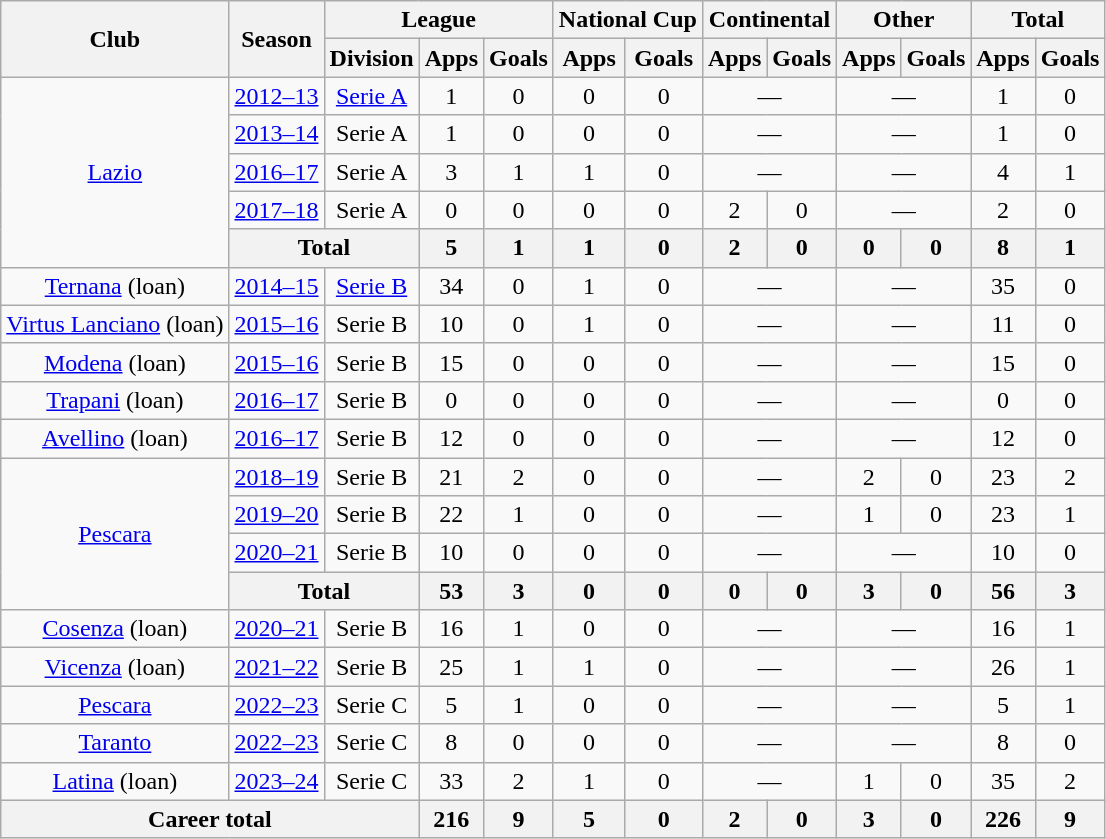<table class="wikitable" style="text-align:center">
<tr>
<th rowspan="2">Club</th>
<th rowspan="2">Season</th>
<th colspan="3">League</th>
<th colspan="2">National Cup</th>
<th colspan="2">Continental</th>
<th colspan="2">Other</th>
<th colspan="2">Total</th>
</tr>
<tr>
<th>Division</th>
<th>Apps</th>
<th>Goals</th>
<th>Apps</th>
<th>Goals</th>
<th>Apps</th>
<th>Goals</th>
<th>Apps</th>
<th>Goals</th>
<th>Apps</th>
<th>Goals</th>
</tr>
<tr>
<td rowspan="5"><a href='#'>Lazio</a></td>
<td><a href='#'>2012–13</a></td>
<td><a href='#'>Serie A</a></td>
<td>1</td>
<td>0</td>
<td>0</td>
<td>0</td>
<td colspan="2">—</td>
<td colspan="2">—</td>
<td>1</td>
<td>0</td>
</tr>
<tr>
<td><a href='#'>2013–14</a></td>
<td>Serie A</td>
<td>1</td>
<td>0</td>
<td>0</td>
<td>0</td>
<td colspan="2">—</td>
<td colspan="2">—</td>
<td>1</td>
<td>0</td>
</tr>
<tr>
<td><a href='#'>2016–17</a></td>
<td>Serie A</td>
<td>3</td>
<td>1</td>
<td>1</td>
<td>0</td>
<td colspan="2">—</td>
<td colspan="2">—</td>
<td>4</td>
<td>1</td>
</tr>
<tr>
<td><a href='#'>2017–18</a></td>
<td>Serie A</td>
<td>0</td>
<td>0</td>
<td>0</td>
<td>0</td>
<td>2</td>
<td>0</td>
<td colspan="2">—</td>
<td>2</td>
<td>0</td>
</tr>
<tr>
<th colspan="2">Total</th>
<th>5</th>
<th>1</th>
<th>1</th>
<th>0</th>
<th>2</th>
<th>0</th>
<th>0</th>
<th>0</th>
<th>8</th>
<th>1</th>
</tr>
<tr>
<td><a href='#'>Ternana</a> (loan)</td>
<td><a href='#'>2014–15</a></td>
<td><a href='#'>Serie B</a></td>
<td>34</td>
<td>0</td>
<td>1</td>
<td>0</td>
<td colspan="2">—</td>
<td colspan="2">—</td>
<td>35</td>
<td>0</td>
</tr>
<tr>
<td><a href='#'>Virtus Lanciano</a> (loan)</td>
<td><a href='#'>2015–16</a></td>
<td>Serie B</td>
<td>10</td>
<td>0</td>
<td>1</td>
<td>0</td>
<td colspan="2">—</td>
<td colspan="2">—</td>
<td>11</td>
<td>0</td>
</tr>
<tr>
<td><a href='#'>Modena</a> (loan)</td>
<td><a href='#'>2015–16</a></td>
<td>Serie B</td>
<td>15</td>
<td>0</td>
<td>0</td>
<td>0</td>
<td colspan="2">—</td>
<td colspan="2">—</td>
<td>15</td>
<td>0</td>
</tr>
<tr>
<td><a href='#'>Trapani</a> (loan)</td>
<td><a href='#'>2016–17</a></td>
<td>Serie B</td>
<td>0</td>
<td>0</td>
<td>0</td>
<td>0</td>
<td colspan="2">—</td>
<td colspan="2">—</td>
<td>0</td>
<td>0</td>
</tr>
<tr>
<td><a href='#'>Avellino</a> (loan)</td>
<td><a href='#'>2016–17</a></td>
<td>Serie B</td>
<td>12</td>
<td>0</td>
<td>0</td>
<td>0</td>
<td colspan="2">—</td>
<td colspan="2">—</td>
<td>12</td>
<td>0</td>
</tr>
<tr>
<td rowspan="4"><a href='#'>Pescara</a></td>
<td><a href='#'>2018–19</a></td>
<td>Serie B</td>
<td>21</td>
<td>2</td>
<td>0</td>
<td>0</td>
<td colspan="2">—</td>
<td>2</td>
<td>0</td>
<td>23</td>
<td>2</td>
</tr>
<tr>
<td><a href='#'>2019–20</a></td>
<td>Serie B</td>
<td>22</td>
<td>1</td>
<td>0</td>
<td>0</td>
<td colspan="2">—</td>
<td>1</td>
<td>0</td>
<td>23</td>
<td>1</td>
</tr>
<tr>
<td><a href='#'>2020–21</a></td>
<td>Serie B</td>
<td>10</td>
<td>0</td>
<td>0</td>
<td>0</td>
<td colspan="2">—</td>
<td colspan="2">—</td>
<td>10</td>
<td>0</td>
</tr>
<tr>
<th colspan="2">Total</th>
<th>53</th>
<th>3</th>
<th>0</th>
<th>0</th>
<th>0</th>
<th>0</th>
<th>3</th>
<th>0</th>
<th>56</th>
<th>3</th>
</tr>
<tr>
<td><a href='#'>Cosenza</a> (loan)</td>
<td><a href='#'>2020–21</a></td>
<td>Serie B</td>
<td>16</td>
<td>1</td>
<td>0</td>
<td>0</td>
<td colspan="2">—</td>
<td colspan="2">—</td>
<td>16</td>
<td>1</td>
</tr>
<tr>
<td><a href='#'>Vicenza</a> (loan)</td>
<td><a href='#'>2021–22</a></td>
<td>Serie B</td>
<td>25</td>
<td>1</td>
<td>1</td>
<td>0</td>
<td colspan="2">—</td>
<td colspan="2">—</td>
<td>26</td>
<td>1</td>
</tr>
<tr>
<td><a href='#'>Pescara</a></td>
<td><a href='#'>2022–23</a></td>
<td>Serie C</td>
<td>5</td>
<td>1</td>
<td>0</td>
<td>0</td>
<td colspan="2">—</td>
<td colspan="2">—</td>
<td>5</td>
<td>1</td>
</tr>
<tr>
<td><a href='#'>Taranto</a></td>
<td><a href='#'>2022–23</a></td>
<td>Serie C</td>
<td>8</td>
<td>0</td>
<td>0</td>
<td>0</td>
<td colspan="2">—</td>
<td colspan="2">—</td>
<td>8</td>
<td>0</td>
</tr>
<tr>
<td><a href='#'>Latina</a> (loan)</td>
<td><a href='#'>2023–24</a></td>
<td>Serie C</td>
<td>33</td>
<td>2</td>
<td>1</td>
<td>0</td>
<td colspan="2">—</td>
<td>1</td>
<td>0</td>
<td>35</td>
<td>2</td>
</tr>
<tr>
<th colspan="3">Career total</th>
<th>216</th>
<th>9</th>
<th>5</th>
<th>0</th>
<th>2</th>
<th>0</th>
<th>3</th>
<th>0</th>
<th>226</th>
<th>9</th>
</tr>
</table>
